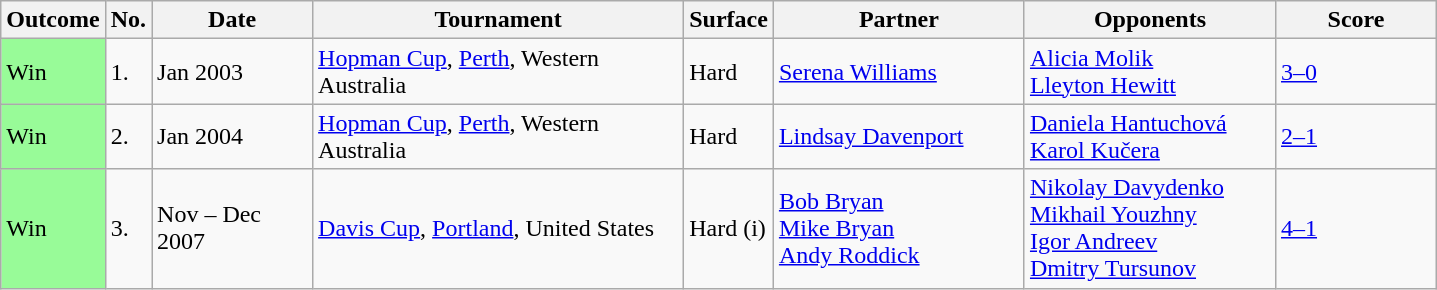<table class="sortable wikitable">
<tr>
<th>Outcome</th>
<th>No.</th>
<th width=100>Date</th>
<th width=240>Tournament</th>
<th>Surface</th>
<th width=160>Partner</th>
<th width=160>Opponents</th>
<th width=100 class="unsortable">Score</th>
</tr>
<tr>
<td style="background:#98fb98;">Win</td>
<td>1.</td>
<td>Jan 2003</td>
<td><a href='#'>Hopman Cup</a>, <a href='#'>Perth</a>, Western Australia</td>
<td>Hard</td>
<td> <a href='#'>Serena Williams</a></td>
<td> <a href='#'>Alicia Molik</a><br> <a href='#'>Lleyton Hewitt</a></td>
<td><a href='#'>3–0</a></td>
</tr>
<tr>
<td style="background:#98fb98;">Win</td>
<td>2.</td>
<td>Jan 2004</td>
<td><a href='#'>Hopman Cup</a>, <a href='#'>Perth</a>, Western Australia</td>
<td>Hard</td>
<td> <a href='#'>Lindsay Davenport</a></td>
<td> <a href='#'>Daniela Hantuchová</a><br> <a href='#'>Karol Kučera</a></td>
<td><a href='#'>2–1</a></td>
</tr>
<tr>
<td bgcolor=98FB98>Win</td>
<td>3.</td>
<td>Nov – Dec 2007</td>
<td><a href='#'>Davis Cup</a>, <a href='#'>Portland</a>, United States</td>
<td>Hard (i)</td>
<td> <a href='#'>Bob Bryan</a><br> <a href='#'>Mike Bryan</a><br> <a href='#'>Andy Roddick</a></td>
<td> <a href='#'>Nikolay Davydenko</a><br> <a href='#'>Mikhail Youzhny</a> <br>  <a href='#'>Igor Andreev</a><br>  <a href='#'>Dmitry Tursunov</a></td>
<td><a href='#'>4–1</a></td>
</tr>
</table>
